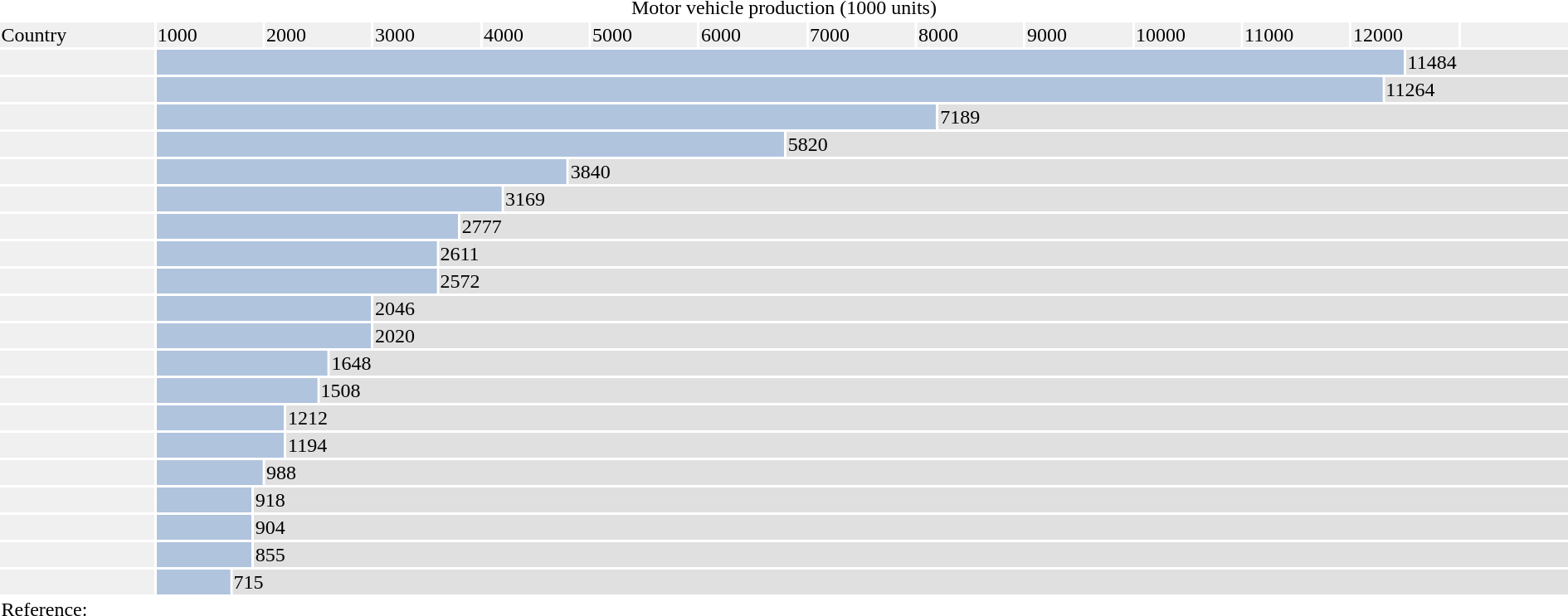<table class="toccolours nowraplinks">
<tr>
</tr>
<tr>
<td style="text-align:center;" colspan=150>Motor vehicle production (1000 units)</td>
</tr>
<tr style="background:#F0F0F0">
<td width="11%" colspan=20>Country</td>
<td width="6%" colspan=10>1000</td>
<td width="6%" colspan=10>2000</td>
<td width="6%" colspan=10>3000</td>
<td width="6%" colspan=10>4000</td>
<td width="6%" colspan=10>5000</td>
<td width="6%" colspan=10>6000</td>
<td width="6%" colspan=10>7000</td>
<td width="6%" colspan=10>8000</td>
<td width="6%" colspan=10>9000</td>
<td width="6%" colspan=10>10000</td>
<td width="6%" colspan=10>11000</td>
<td width="6%" colspan=10>12000</td>
<td width="6%" colspan=10></td>
</tr>
<tr style="background-color:#E0E0E0;">
<td colspan=20 style="text-align:left;background-color:#F0F0F0;"></td>
<td colspan=115 style="background-color:#B0C4DE"></td>
<td colspan=15 style="text-align:left;">11484</td>
</tr>
<tr style="background-color:#E0E0E0;">
<td colspan=20 style="text-align:left;background-color:#F0F0F0;"></td>
<td colspan=113 style="background-color:#B0C4DE"></td>
<td colspan=17 style="text-align:left;">11264</td>
</tr>
<tr style="background-color:#E0E0E0;">
<td colspan=20 style="text-align:left;background-color:#F0F0F0;"></td>
<td colspan=72 style="background-color:#B0C4DE"></td>
<td colspan=58 style="text-align:left;">7189</td>
</tr>
<tr style="background-color:#E0E0E0;">
<td colspan=20 style="text-align:left;background-color:#F0F0F0;"></td>
<td colspan=58 style="background-color:#B0C4DE"></td>
<td colspan=72 style="text-align:left;">5820</td>
</tr>
<tr style="background-color:#E0E0E0;">
<td colspan=20 style="text-align:left;background-color:#F0F0F0;"></td>
<td colspan=38 style="background-color:#B0C4DE"></td>
<td colspan=92 style="text-align:left;">3840</td>
</tr>
<tr style="background-color:#E0E0E0;">
<td colspan=20 style="text-align:left;background-color:#F0F0F0;"></td>
<td colspan=32 style="background-color:#B0C4DE"></td>
<td colspan=98 style="text-align:left;">3169</td>
</tr>
<tr style="background-color:#E0E0E0;">
<td colspan=20 style="text-align:left;background-color:#F0F0F0;"></td>
<td colspan=28 style="background-color:#B0C4DE"></td>
<td colspan=102 style="text-align:left;">2777</td>
</tr>
<tr style="background-color:#E0E0E0;">
<td colspan=20 style="text-align:left;background-color:#F0F0F0;"></td>
<td colspan=26 style="background-color:#B0C4DE"></td>
<td colspan=104 style="text-align:left;">2611</td>
</tr>
<tr style="background-color:#E0E0E0;">
<td colspan=20 style="text-align:left;background-color:#F0F0F0;"></td>
<td colspan=26 style="background-color:#B0C4DE"></td>
<td colspan=104 style="text-align:left;">2572</td>
</tr>
<tr style="background-color:#E0E0E0;">
<td colspan=20 style="text-align:left;background-color:#F0F0F0;"></td>
<td colspan=20 style="background-color:#B0C4DE"></td>
<td colspan=110 style="text-align:left;">2046</td>
</tr>
<tr style="background-color:#E0E0E0;">
<td colspan=20 style="text-align:left;background-color:#F0F0F0;"></td>
<td colspan=20 style="background-color:#B0C4DE"></td>
<td colspan=110 style="text-align:left;">2020</td>
</tr>
<tr style="background-color:#E0E0E0;">
<td colspan=20 style="text-align:left;background-color:#F0F0F0;"></td>
<td colspan=16 style="background-color:#B0C4DE"></td>
<td colspan=114 style="text-align:left;">1648</td>
</tr>
<tr style="background-color:#E0E0E0;">
<td colspan=20 style="text-align:left;background-color:#F0F0F0;"></td>
<td colspan=15 style="background-color:#B0C4DE"></td>
<td colspan=115 style="text-align:left;">1508</td>
</tr>
<tr style="background-color:#E0E0E0;">
<td colspan=20 style="text-align:left;background-color:#F0F0F0;"></td>
<td colspan=12 style="background-color:#B0C4DE"></td>
<td colspan=118 style="text-align:left;">1212</td>
</tr>
<tr style="background-color:#E0E0E0;">
<td colspan=20 style="text-align:left;background-color:#F0F0F0;"></td>
<td colspan=12 style="background-color:#B0C4DE"></td>
<td colspan=118 style="text-align:left;">1194</td>
</tr>
<tr style="background-color:#E0E0E0;">
<td colspan=20 style="text-align:left;background-color:#F0F0F0;"></td>
<td colspan=10 style="background-color:#B0C4DE"></td>
<td colspan=120 style="text-align:left;">988</td>
</tr>
<tr style="background-color:#E0E0E0;">
<td colspan=20 style="text-align:left;background-color:#F0F0F0;"></td>
<td colspan=9 style="background-color:#B0C4DE"></td>
<td colspan=121 style="text-align:left;">918</td>
</tr>
<tr style="background-color:#E0E0E0;">
<td colspan=20 style="text-align:left;background-color:#F0F0F0;"></td>
<td colspan=9 style="background-color:#B0C4DE"></td>
<td colspan=121 style="text-align:left;">904</td>
</tr>
<tr style="background-color:#E0E0E0;">
<td colspan=20 style="text-align:left;background-color:#F0F0F0;"></td>
<td colspan=9 style="background-color:#B0C4DE"></td>
<td colspan=121 style="text-align:left;">855</td>
</tr>
<tr style="background-color:#E0E0E0;">
<td colspan=20 style="text-align:left;background-color:#F0F0F0;"></td>
<td colspan=7 style="background-color:#B0C4DE"></td>
<td colspan=123 style="text-align:left;">715</td>
</tr>
<tr>
<td colspan=150 style="text-align:left;">Reference: </td>
</tr>
<tr>
<td colspan="20"></td>
<td> </td>
<td> </td>
<td> </td>
<td> </td>
<td> </td>
<td> </td>
<td> </td>
<td> </td>
<td> </td>
<td> </td>
<td> </td>
<td> </td>
<td> </td>
<td> </td>
<td> </td>
<td> </td>
<td> </td>
<td> </td>
<td> </td>
<td> </td>
<td> </td>
<td> </td>
<td> </td>
<td> </td>
<td> </td>
<td> </td>
<td> </td>
<td> </td>
<td> </td>
<td> </td>
<td> </td>
<td> </td>
<td> </td>
<td> </td>
<td> </td>
<td> </td>
<td> </td>
<td> </td>
<td> </td>
<td> </td>
<td> </td>
<td> </td>
<td> </td>
<td> </td>
<td> </td>
<td> </td>
<td> </td>
<td> </td>
<td> </td>
<td> </td>
<td> </td>
<td> </td>
<td> </td>
<td> </td>
<td> </td>
<td> </td>
<td> </td>
<td> </td>
<td> </td>
<td> </td>
<td> </td>
<td> </td>
<td> </td>
<td> </td>
<td> </td>
<td> </td>
<td> </td>
<td> </td>
<td> </td>
<td> </td>
<td> </td>
<td> </td>
<td> </td>
<td> </td>
<td> </td>
<td> </td>
<td> </td>
<td> </td>
<td> </td>
<td> </td>
<td> </td>
<td> </td>
<td> </td>
<td> </td>
<td> </td>
<td> </td>
<td> </td>
<td> </td>
<td> </td>
<td> </td>
<td> </td>
<td> </td>
<td> </td>
<td> </td>
<td> </td>
<td> </td>
<td> </td>
<td> </td>
<td> </td>
<td> </td>
<td> </td>
<td> </td>
<td> </td>
<td> </td>
<td> </td>
<td> </td>
<td> </td>
<td> </td>
<td> </td>
<td> </td>
<td> </td>
<td> </td>
<td> </td>
<td> </td>
<td> </td>
<td> </td>
<td> </td>
<td> </td>
<td> </td>
<td> </td>
<td> </td>
<td> </td>
<td> </td>
<td> </td>
<td> </td>
<td> </td>
<td> </td>
<td> </td>
<td> </td>
<td> </td>
</tr>
</table>
